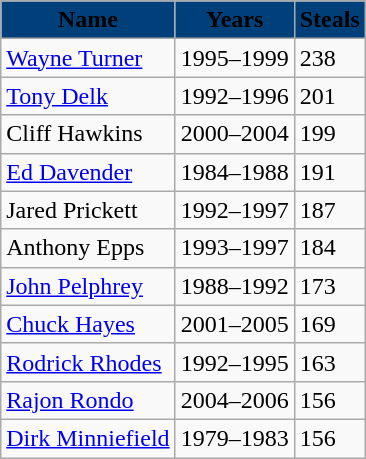<table class="wikitable">
<tr>
<th style="background:#00407a;"><span>Name</span></th>
<th style="background:#00407a;"><span>Years</span></th>
<th style="background:#00407a;"><span>Steals</span></th>
</tr>
<tr>
<td><a href='#'>Wayne Turner</a></td>
<td>1995–1999</td>
<td>238</td>
</tr>
<tr>
<td><a href='#'>Tony Delk</a></td>
<td>1992–1996</td>
<td>201</td>
</tr>
<tr>
<td>Cliff Hawkins</td>
<td>2000–2004</td>
<td>199</td>
</tr>
<tr>
<td><a href='#'>Ed Davender</a></td>
<td>1984–1988</td>
<td>191</td>
</tr>
<tr>
<td>Jared Prickett</td>
<td>1992–1997</td>
<td>187</td>
</tr>
<tr>
<td>Anthony Epps</td>
<td>1993–1997</td>
<td>184</td>
</tr>
<tr>
<td><a href='#'>John Pelphrey</a></td>
<td>1988–1992</td>
<td>173</td>
</tr>
<tr>
<td><a href='#'>Chuck Hayes</a></td>
<td>2001–2005</td>
<td>169</td>
</tr>
<tr>
<td><a href='#'>Rodrick Rhodes</a></td>
<td>1992–1995</td>
<td>163</td>
</tr>
<tr>
<td><a href='#'>Rajon Rondo</a></td>
<td>2004–2006</td>
<td>156</td>
</tr>
<tr>
<td><a href='#'>Dirk Minniefield</a></td>
<td>1979–1983</td>
<td>156</td>
</tr>
</table>
